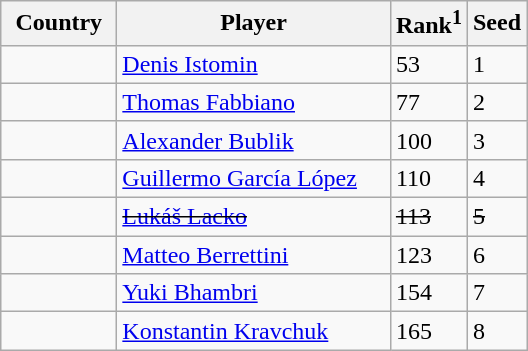<table class="sortable wikitable">
<tr>
<th width="70">Country</th>
<th width="175">Player</th>
<th>Rank<sup>1</sup></th>
<th>Seed</th>
</tr>
<tr>
<td></td>
<td><a href='#'>Denis Istomin</a></td>
<td>53</td>
<td>1</td>
</tr>
<tr>
<td></td>
<td><a href='#'>Thomas Fabbiano</a></td>
<td>77</td>
<td>2</td>
</tr>
<tr>
<td></td>
<td><a href='#'>Alexander Bublik</a></td>
<td>100</td>
<td>3</td>
</tr>
<tr>
<td></td>
<td><a href='#'>Guillermo García López</a></td>
<td>110</td>
<td>4</td>
</tr>
<tr>
<td><s></s></td>
<td><s><a href='#'>Lukáš Lacko</a></s></td>
<td><s>113</s></td>
<td><s>5</s></td>
</tr>
<tr>
<td></td>
<td><a href='#'>Matteo Berrettini</a></td>
<td>123</td>
<td>6</td>
</tr>
<tr>
<td></td>
<td><a href='#'>Yuki Bhambri</a></td>
<td>154</td>
<td>7</td>
</tr>
<tr>
<td></td>
<td><a href='#'>Konstantin Kravchuk</a></td>
<td>165</td>
<td>8</td>
</tr>
</table>
